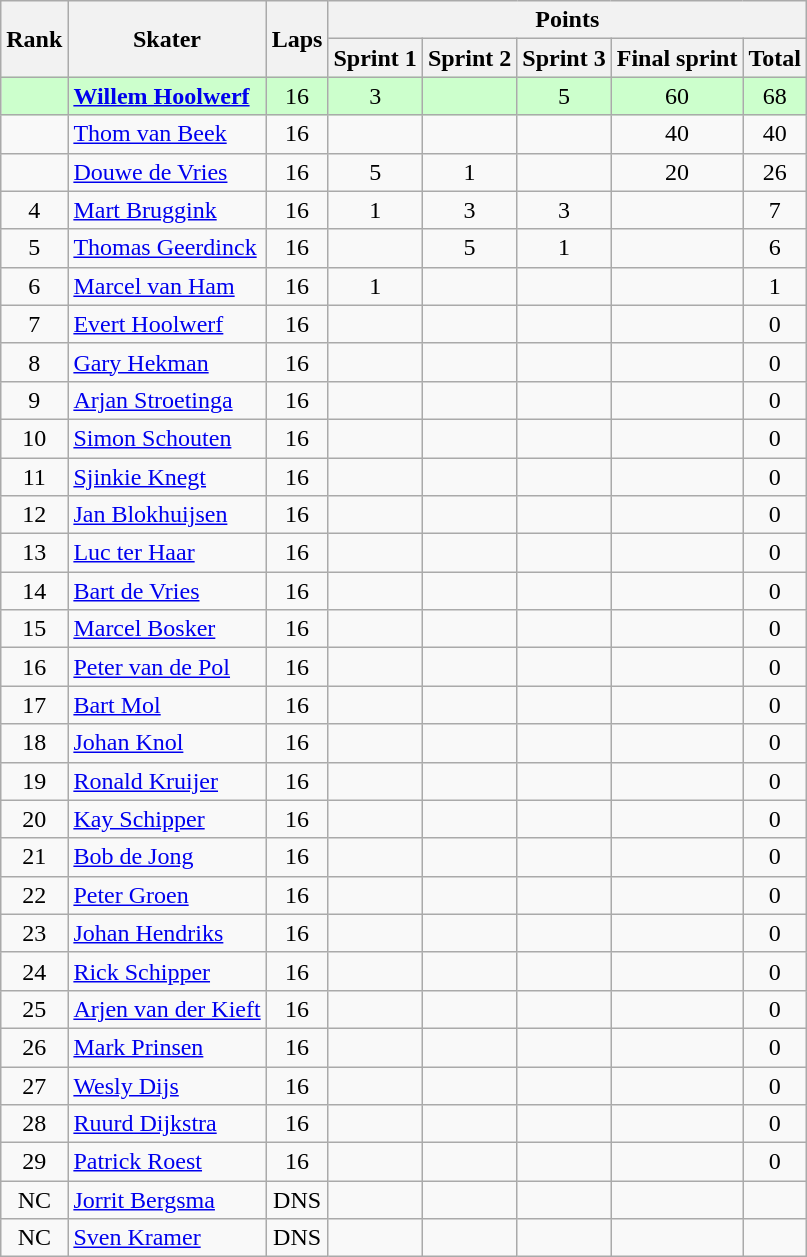<table class="wikitable" style="white-space: nowrap; text-align:center;">
<tr>
<th rowspan="2">Rank</th>
<th rowspan="2">Skater</th>
<th rowspan="2">Laps</th>
<th colspan="5">Points</th>
</tr>
<tr>
<th>Sprint 1</th>
<th>Sprint 2</th>
<th>Sprint 3</th>
<th>Final sprint</th>
<th>Total</th>
</tr>
<tr bgcolor=ccffcc>
<td></td>
<td style="text-align:left;"><strong><a href='#'>Willem Hoolwerf</a></strong></td>
<td>16</td>
<td>3</td>
<td></td>
<td>5</td>
<td>60</td>
<td>68</td>
</tr>
<tr>
<td></td>
<td style="text-align:left;"><a href='#'>Thom van Beek</a></td>
<td>16</td>
<td></td>
<td></td>
<td></td>
<td>40</td>
<td>40</td>
</tr>
<tr>
<td></td>
<td style="text-align:left;"><a href='#'>Douwe de Vries</a></td>
<td>16</td>
<td>5</td>
<td>1</td>
<td></td>
<td>20</td>
<td>26</td>
</tr>
<tr>
<td>4</td>
<td style="text-align:left;"><a href='#'>Mart Bruggink</a></td>
<td>16</td>
<td>1</td>
<td>3</td>
<td>3</td>
<td></td>
<td>7</td>
</tr>
<tr>
<td>5</td>
<td style="text-align:left;"><a href='#'>Thomas Geerdinck</a></td>
<td>16</td>
<td></td>
<td>5</td>
<td>1</td>
<td></td>
<td>6</td>
</tr>
<tr>
<td>6</td>
<td style="text-align:left;"><a href='#'>Marcel van Ham</a></td>
<td>16</td>
<td>1</td>
<td></td>
<td></td>
<td></td>
<td>1</td>
</tr>
<tr>
<td>7</td>
<td style="text-align:left;"><a href='#'>Evert Hoolwerf</a></td>
<td>16</td>
<td></td>
<td></td>
<td></td>
<td></td>
<td>0</td>
</tr>
<tr>
<td>8</td>
<td style="text-align:left;"><a href='#'>Gary Hekman</a></td>
<td>16</td>
<td></td>
<td></td>
<td></td>
<td></td>
<td>0</td>
</tr>
<tr>
<td>9</td>
<td style="text-align:left;"><a href='#'>Arjan Stroetinga</a></td>
<td>16</td>
<td></td>
<td></td>
<td></td>
<td></td>
<td>0</td>
</tr>
<tr>
<td>10</td>
<td style="text-align:left;"><a href='#'>Simon Schouten</a></td>
<td>16</td>
<td></td>
<td></td>
<td></td>
<td></td>
<td>0</td>
</tr>
<tr>
<td>11</td>
<td style="text-align:left;"><a href='#'>Sjinkie Knegt</a></td>
<td>16</td>
<td></td>
<td></td>
<td></td>
<td></td>
<td>0</td>
</tr>
<tr>
<td>12</td>
<td style="text-align:left;"><a href='#'>Jan Blokhuijsen</a></td>
<td>16</td>
<td></td>
<td></td>
<td></td>
<td></td>
<td>0</td>
</tr>
<tr>
<td>13</td>
<td style="text-align:left;"><a href='#'>Luc ter Haar</a></td>
<td>16</td>
<td></td>
<td></td>
<td></td>
<td></td>
<td>0</td>
</tr>
<tr>
<td>14</td>
<td style="text-align:left;"><a href='#'>Bart de Vries</a></td>
<td>16</td>
<td></td>
<td></td>
<td></td>
<td></td>
<td>0</td>
</tr>
<tr>
<td>15</td>
<td style="text-align:left;"><a href='#'>Marcel Bosker</a></td>
<td>16</td>
<td></td>
<td></td>
<td></td>
<td></td>
<td>0</td>
</tr>
<tr>
<td>16</td>
<td style="text-align:left;"><a href='#'>Peter van de Pol</a></td>
<td>16</td>
<td></td>
<td></td>
<td></td>
<td></td>
<td>0</td>
</tr>
<tr>
<td>17</td>
<td style="text-align:left;"><a href='#'>Bart Mol</a></td>
<td>16</td>
<td></td>
<td></td>
<td></td>
<td></td>
<td>0</td>
</tr>
<tr>
<td>18</td>
<td style="text-align:left;"><a href='#'>Johan Knol</a></td>
<td>16</td>
<td></td>
<td></td>
<td></td>
<td></td>
<td>0</td>
</tr>
<tr>
<td>19</td>
<td style="text-align:left;"><a href='#'>Ronald Kruijer</a></td>
<td>16</td>
<td></td>
<td></td>
<td></td>
<td></td>
<td>0</td>
</tr>
<tr>
<td>20</td>
<td style="text-align:left;"><a href='#'>Kay Schipper</a></td>
<td>16</td>
<td></td>
<td></td>
<td></td>
<td></td>
<td>0</td>
</tr>
<tr>
<td>21</td>
<td style="text-align:left;"><a href='#'>Bob de Jong</a></td>
<td>16</td>
<td></td>
<td></td>
<td></td>
<td></td>
<td>0</td>
</tr>
<tr>
<td>22</td>
<td style="text-align:left;"><a href='#'>Peter Groen</a></td>
<td>16</td>
<td></td>
<td></td>
<td></td>
<td></td>
<td>0</td>
</tr>
<tr>
<td>23</td>
<td style="text-align:left;"><a href='#'>Johan Hendriks</a></td>
<td>16</td>
<td></td>
<td></td>
<td></td>
<td></td>
<td>0</td>
</tr>
<tr>
<td>24</td>
<td style="text-align:left;"><a href='#'>Rick Schipper</a></td>
<td>16</td>
<td></td>
<td></td>
<td></td>
<td></td>
<td>0</td>
</tr>
<tr>
<td>25</td>
<td style="text-align:left;"><a href='#'>Arjen van der Kieft</a></td>
<td>16</td>
<td></td>
<td></td>
<td></td>
<td></td>
<td>0</td>
</tr>
<tr>
<td>26</td>
<td style="text-align:left;"><a href='#'>Mark Prinsen</a></td>
<td>16</td>
<td></td>
<td></td>
<td></td>
<td></td>
<td>0</td>
</tr>
<tr>
<td>27</td>
<td style="text-align:left;"><a href='#'>Wesly Dijs</a></td>
<td>16</td>
<td></td>
<td></td>
<td></td>
<td></td>
<td>0</td>
</tr>
<tr>
<td>28</td>
<td style="text-align:left;"><a href='#'>Ruurd Dijkstra</a></td>
<td>16</td>
<td></td>
<td></td>
<td></td>
<td></td>
<td>0</td>
</tr>
<tr>
<td>29</td>
<td style="text-align:left;"><a href='#'>Patrick Roest</a></td>
<td>16</td>
<td></td>
<td></td>
<td></td>
<td></td>
<td>0</td>
</tr>
<tr>
<td>NC</td>
<td style="text-align:left;"><a href='#'>Jorrit Bergsma</a></td>
<td>DNS</td>
<td></td>
<td></td>
<td></td>
<td></td>
<td></td>
</tr>
<tr>
<td>NC</td>
<td style="text-align:left;"><a href='#'>Sven Kramer</a></td>
<td>DNS</td>
<td></td>
<td></td>
<td></td>
<td></td>
<td></td>
</tr>
</table>
